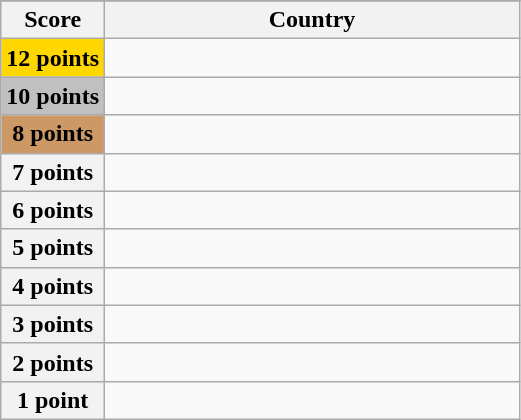<table class="wikitable">
<tr>
</tr>
<tr>
<th scope="col" width="20%">Score</th>
<th scope="col">Country</th>
</tr>
<tr>
<th scope="row" style="background:gold">12 points</th>
<td></td>
</tr>
<tr>
<th scope="row" style="background:silver">10 points</th>
<td></td>
</tr>
<tr>
<th scope="row" style="background:#CC9966">8 points</th>
<td></td>
</tr>
<tr>
<th scope="row">7 points</th>
<td></td>
</tr>
<tr>
<th scope="row">6 points</th>
<td></td>
</tr>
<tr>
<th scope="row">5 points</th>
<td></td>
</tr>
<tr>
<th scope="row">4 points</th>
<td></td>
</tr>
<tr>
<th scope="row">3 points</th>
<td></td>
</tr>
<tr>
<th scope="row">2 points</th>
<td></td>
</tr>
<tr>
<th scope="row">1 point</th>
<td></td>
</tr>
</table>
